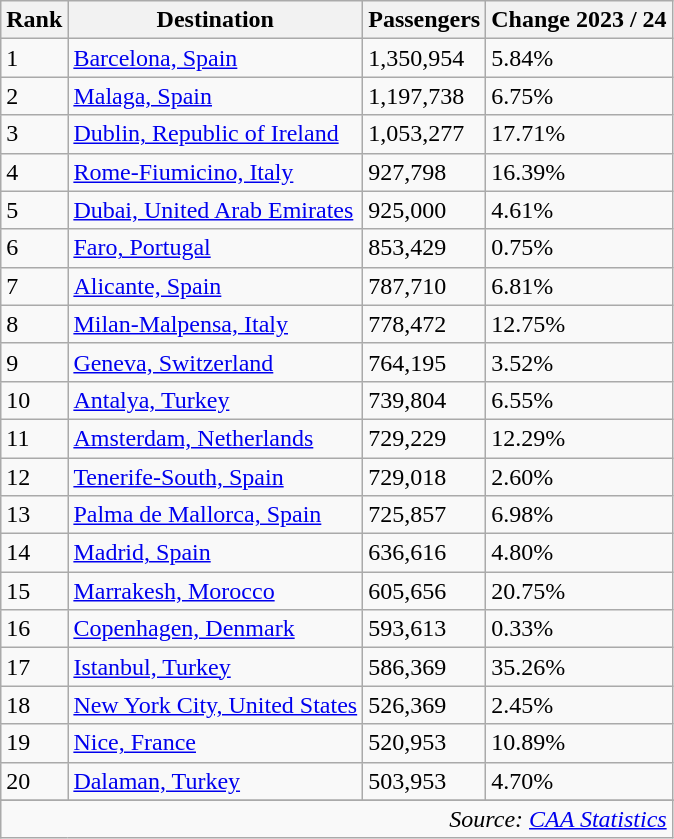<table class="wikitable sortable" style="width:align">
<tr>
<th>Rank</th>
<th>Destination</th>
<th>Passengers</th>
<th>Change 2023 / 24</th>
</tr>
<tr>
<td>1</td>
<td> <a href='#'>Barcelona, Spain</a></td>
<td>1,350,954</td>
<td> 5.84%</td>
</tr>
<tr>
<td>2</td>
<td> <a href='#'>Malaga, Spain</a></td>
<td>1,197,738</td>
<td> 6.75%</td>
</tr>
<tr>
<td>3</td>
<td> <a href='#'>Dublin, Republic of Ireland</a></td>
<td>1,053,277</td>
<td> 17.71%</td>
</tr>
<tr>
<td>4</td>
<td> <a href='#'>Rome-Fiumicino, Italy</a></td>
<td>927,798</td>
<td> 16.39%</td>
</tr>
<tr>
<td>5</td>
<td> <a href='#'>Dubai, United Arab Emirates</a></td>
<td>925,000</td>
<td> 4.61%</td>
</tr>
<tr>
<td>6</td>
<td> <a href='#'>Faro, Portugal</a></td>
<td>853,429</td>
<td> 0.75%</td>
</tr>
<tr>
<td>7</td>
<td> <a href='#'>Alicante, Spain</a></td>
<td>787,710</td>
<td> 6.81%</td>
</tr>
<tr>
<td>8</td>
<td> <a href='#'>Milan-Malpensa, Italy</a></td>
<td>778,472</td>
<td> 12.75%</td>
</tr>
<tr>
<td>9</td>
<td> <a href='#'>Geneva, Switzerland</a></td>
<td>764,195</td>
<td> 3.52%</td>
</tr>
<tr>
<td>10</td>
<td> <a href='#'>Antalya, Turkey</a></td>
<td>739,804</td>
<td> 6.55%</td>
</tr>
<tr>
<td>11</td>
<td> <a href='#'>Amsterdam, Netherlands</a></td>
<td>729,229</td>
<td> 12.29%</td>
</tr>
<tr>
<td>12</td>
<td> <a href='#'>Tenerife-South, Spain</a></td>
<td>729,018</td>
<td> 2.60%</td>
</tr>
<tr>
<td>13</td>
<td> <a href='#'>Palma de Mallorca, Spain</a></td>
<td>725,857</td>
<td> 6.98%</td>
</tr>
<tr>
<td>14</td>
<td> <a href='#'>Madrid, Spain</a></td>
<td>636,616</td>
<td> 4.80%</td>
</tr>
<tr>
<td>15</td>
<td> <a href='#'>Marrakesh, Morocco</a></td>
<td>605,656</td>
<td> 20.75%</td>
</tr>
<tr>
<td>16</td>
<td> <a href='#'>Copenhagen, Denmark</a></td>
<td>593,613</td>
<td> 0.33%</td>
</tr>
<tr>
<td>17</td>
<td> <a href='#'>Istanbul, Turkey</a></td>
<td>586,369</td>
<td> 35.26%</td>
</tr>
<tr>
<td>18</td>
<td> <a href='#'>New York City, United States</a></td>
<td>526,369</td>
<td> 2.45%</td>
</tr>
<tr>
<td>19</td>
<td> <a href='#'>Nice, France</a></td>
<td>520,953</td>
<td> 10.89%</td>
</tr>
<tr>
<td>20</td>
<td> <a href='#'>Dalaman, Turkey</a></td>
<td>503,953</td>
<td> 4.70%</td>
</tr>
<tr>
</tr>
<tr class="sortbottom">
<td colspan="4" style="text-align:right;"><em>Source: <a href='#'>CAA Statistics</a></em></td>
</tr>
</table>
